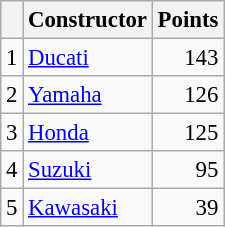<table class="wikitable" style="font-size: 95%;">
<tr>
<th></th>
<th>Constructor</th>
<th>Points</th>
</tr>
<tr>
<td align=center>1</td>
<td> <a href='#'>Ducati</a></td>
<td align=right>143</td>
</tr>
<tr>
<td align=center>2</td>
<td> <a href='#'>Yamaha</a></td>
<td align=right>126</td>
</tr>
<tr>
<td align=center>3</td>
<td> <a href='#'>Honda</a></td>
<td align=right>125</td>
</tr>
<tr>
<td align=center>4</td>
<td> <a href='#'>Suzuki</a></td>
<td align=right>95</td>
</tr>
<tr>
<td align=center>5</td>
<td> <a href='#'>Kawasaki</a></td>
<td align=right>39</td>
</tr>
</table>
